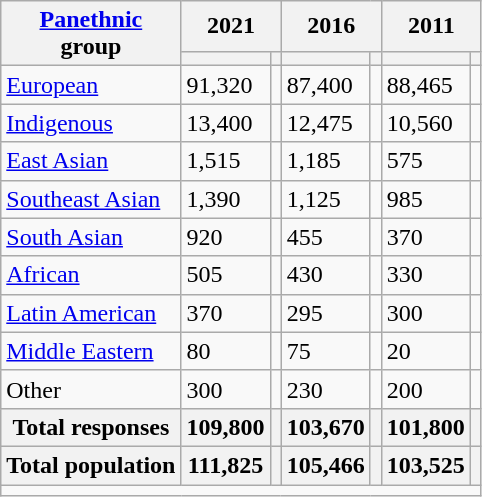<table class="wikitable collapsible sortable">
<tr>
<th rowspan="2"><a href='#'>Panethnic</a><br>group</th>
<th colspan="2">2021</th>
<th colspan="2">2016</th>
<th colspan="2">2011</th>
</tr>
<tr>
<th><a href='#'></a></th>
<th></th>
<th></th>
<th></th>
<th></th>
<th></th>
</tr>
<tr>
<td><a href='#'>European</a></td>
<td>91,320</td>
<td></td>
<td>87,400</td>
<td></td>
<td>88,465</td>
<td></td>
</tr>
<tr>
<td><a href='#'>Indigenous</a></td>
<td>13,400</td>
<td></td>
<td>12,475</td>
<td></td>
<td>10,560</td>
<td></td>
</tr>
<tr>
<td><a href='#'>East Asian</a></td>
<td>1,515</td>
<td></td>
<td>1,185</td>
<td></td>
<td>575</td>
<td></td>
</tr>
<tr>
<td><a href='#'>Southeast Asian</a></td>
<td>1,390</td>
<td></td>
<td>1,125</td>
<td></td>
<td>985</td>
<td></td>
</tr>
<tr>
<td><a href='#'>South Asian</a></td>
<td>920</td>
<td></td>
<td>455</td>
<td></td>
<td>370</td>
<td></td>
</tr>
<tr>
<td><a href='#'>African</a></td>
<td>505</td>
<td></td>
<td>430</td>
<td></td>
<td>330</td>
<td></td>
</tr>
<tr>
<td><a href='#'>Latin American</a></td>
<td>370</td>
<td></td>
<td>295</td>
<td></td>
<td>300</td>
<td></td>
</tr>
<tr>
<td><a href='#'>Middle Eastern</a></td>
<td>80</td>
<td></td>
<td>75</td>
<td></td>
<td>20</td>
<td></td>
</tr>
<tr>
<td>Other</td>
<td>300</td>
<td></td>
<td>230</td>
<td></td>
<td>200</td>
<td></td>
</tr>
<tr>
<th>Total responses</th>
<th>109,800</th>
<th></th>
<th>103,670</th>
<th></th>
<th>101,800</th>
<th></th>
</tr>
<tr>
<th>Total population</th>
<th>111,825</th>
<th></th>
<th>105,466</th>
<th></th>
<th>103,525</th>
<th></th>
</tr>
<tr class="sortbottom">
<td colspan="15"></td>
</tr>
</table>
